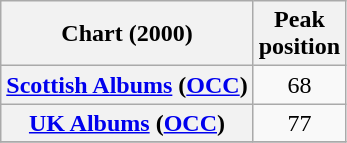<table class="wikitable sortable plainrowheaders" style="text-align:center">
<tr>
<th scope="col">Chart (2000)</th>
<th scope="col">Peak<br>position</th>
</tr>
<tr>
<th scope="row"><a href='#'>Scottish Albums</a> (<a href='#'>OCC</a>)</th>
<td align="center">68</td>
</tr>
<tr>
<th scope="row"><a href='#'>UK Albums</a> (<a href='#'>OCC</a>)</th>
<td align="center">77</td>
</tr>
<tr>
</tr>
</table>
